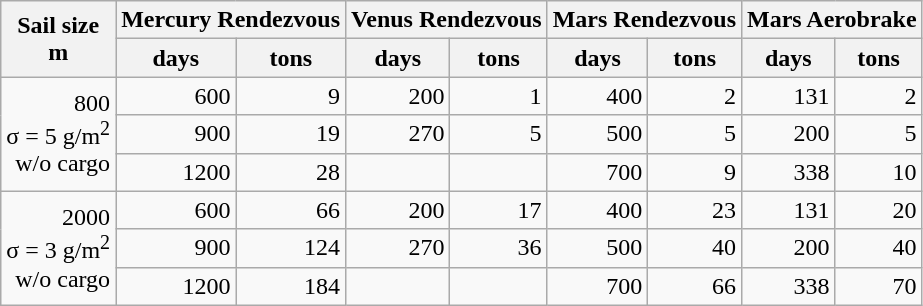<table class=wikitable style="text-align:right">
<tr>
<th rowspan=2>Sail size<br>m</th>
<th colspan=2>Mercury Rendezvous</th>
<th colspan=2>Venus Rendezvous</th>
<th colspan=2>Mars Rendezvous</th>
<th colspan=2>Mars Aerobrake</th>
</tr>
<tr>
<th>days</th>
<th>tons</th>
<th>days</th>
<th>tons</th>
<th>days</th>
<th>tons</th>
<th>days</th>
<th>tons</th>
</tr>
<tr>
<td rowspan=3>800<br>σ = 5 g/m<sup>2</sup><br>w/o cargo</td>
<td>600</td>
<td>9</td>
<td>200</td>
<td>1</td>
<td>400</td>
<td>2</td>
<td>131</td>
<td>2</td>
</tr>
<tr>
<td>900</td>
<td>19</td>
<td>270</td>
<td>5</td>
<td>500</td>
<td>5</td>
<td>200</td>
<td>5</td>
</tr>
<tr>
<td>1200</td>
<td>28</td>
<td></td>
<td></td>
<td>700</td>
<td>9</td>
<td>338</td>
<td>10</td>
</tr>
<tr>
<td rowspan=3>2000<br>σ = 3 g/m<sup>2</sup><br>w/o cargo</td>
<td>600</td>
<td>66</td>
<td>200</td>
<td>17</td>
<td>400</td>
<td>23</td>
<td>131</td>
<td>20</td>
</tr>
<tr>
<td>900</td>
<td>124</td>
<td>270</td>
<td>36</td>
<td>500</td>
<td>40</td>
<td>200</td>
<td>40</td>
</tr>
<tr>
<td>1200</td>
<td>184</td>
<td></td>
<td></td>
<td>700</td>
<td>66</td>
<td>338</td>
<td>70</td>
</tr>
</table>
